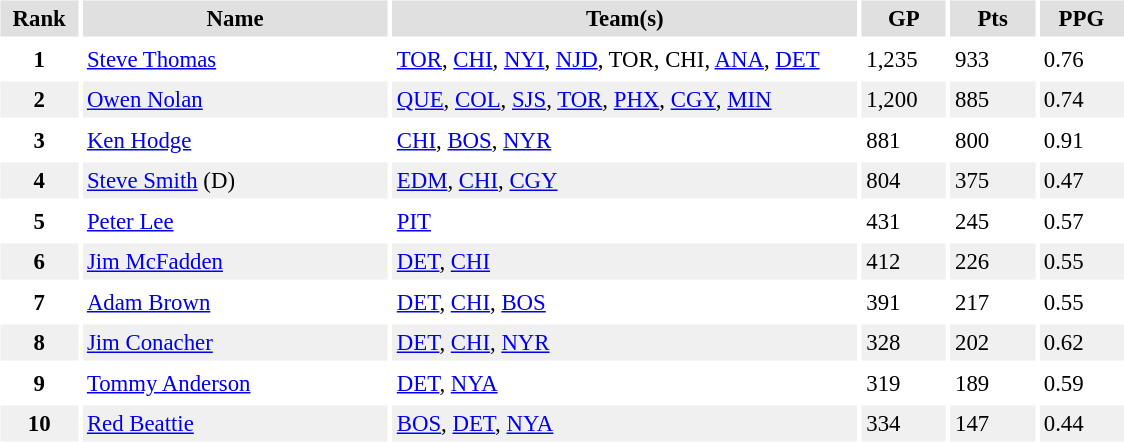<table id="Table3" cellspacing="3" cellpadding="3" style="font-size:95%;">
<tr style="text-align:center; background:#e0e0e0">
<th style="width:3em;">Rank</th>
<th style="width:13em;">Name</th>
<th style="width:20em;">Team(s)</th>
<th style="width:3.3em;">GP</th>
<th style="width:3.3em;">Pts</th>
<th style="width:3.3em;">PPG</th>
</tr>
<tr>
<th>1</th>
<td><a href='#'>Steve Thomas</a></td>
<td><a href='#'>TOR</a>, <a href='#'>CHI</a>, <a href='#'>NYI</a>, <a href='#'>NJD</a>, TOR, CHI, <a href='#'>ANA</a>, <a href='#'>DET</a></td>
<td>1,235</td>
<td>933</td>
<td>0.76</td>
</tr>
<tr style="background:#f0f0f0;">
<th>2</th>
<td><a href='#'>Owen Nolan</a></td>
<td><a href='#'>QUE</a>, <a href='#'>COL</a>, <a href='#'>SJS</a>, <a href='#'>TOR</a>, <a href='#'>PHX</a>, <a href='#'>CGY</a>, <a href='#'>MIN</a></td>
<td>1,200</td>
<td>885</td>
<td>0.74</td>
</tr>
<tr>
<th>3</th>
<td><a href='#'>Ken Hodge</a></td>
<td><a href='#'>CHI</a>, <a href='#'>BOS</a>, <a href='#'>NYR</a></td>
<td>881</td>
<td>800</td>
<td>0.91</td>
</tr>
<tr style="background:#f0f0f0;">
<th>4</th>
<td><a href='#'>Steve Smith</a>  (D)</td>
<td><a href='#'>EDM</a>, <a href='#'>CHI</a>, <a href='#'>CGY</a></td>
<td>804</td>
<td>375</td>
<td>0.47</td>
</tr>
<tr>
<th>5</th>
<td><a href='#'>Peter Lee</a></td>
<td><a href='#'>PIT</a></td>
<td>431</td>
<td>245</td>
<td>0.57</td>
</tr>
<tr style="background:#f0f0f0;">
<th>6</th>
<td><a href='#'>Jim McFadden</a></td>
<td><a href='#'>DET</a>, <a href='#'>CHI</a></td>
<td>412</td>
<td>226</td>
<td>0.55</td>
</tr>
<tr>
<th>7</th>
<td><a href='#'>Adam Brown</a></td>
<td><a href='#'>DET</a>, <a href='#'>CHI</a>, <a href='#'>BOS</a></td>
<td>391</td>
<td>217</td>
<td>0.55</td>
</tr>
<tr style="background:#f0f0f0;">
<th>8</th>
<td><a href='#'>Jim Conacher</a></td>
<td><a href='#'>DET</a>, <a href='#'>CHI</a>, <a href='#'>NYR</a></td>
<td>328</td>
<td>202</td>
<td>0.62</td>
</tr>
<tr>
<th>9</th>
<td><a href='#'>Tommy Anderson</a></td>
<td><a href='#'>DET</a>, <a href='#'>NYA</a></td>
<td>319</td>
<td>189</td>
<td>0.59</td>
</tr>
<tr style="background:#f0f0f0;">
<th>10</th>
<td><a href='#'>Red Beattie</a></td>
<td><a href='#'>BOS</a>, <a href='#'>DET</a>, <a href='#'>NYA</a></td>
<td>334</td>
<td>147</td>
<td>0.44</td>
</tr>
</table>
